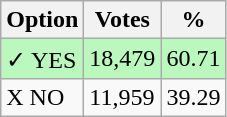<table class="wikitable">
<tr>
<th>Option</th>
<th>Votes</th>
<th>%</th>
</tr>
<tr>
<td style=background:#bbf8be>✓ YES</td>
<td style=background:#bbf8be>18,479</td>
<td style=background:#bbf8be>60.71</td>
</tr>
<tr>
<td>X NO</td>
<td>11,959</td>
<td>39.29</td>
</tr>
</table>
